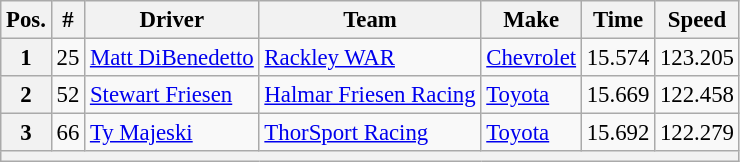<table class="wikitable" style="font-size:95%">
<tr>
<th>Pos.</th>
<th>#</th>
<th>Driver</th>
<th>Team</th>
<th>Make</th>
<th>Time</th>
<th>Speed</th>
</tr>
<tr>
<th>1</th>
<td>25</td>
<td><a href='#'>Matt DiBenedetto</a></td>
<td><a href='#'>Rackley WAR</a></td>
<td><a href='#'>Chevrolet</a></td>
<td>15.574</td>
<td>123.205</td>
</tr>
<tr>
<th>2</th>
<td>52</td>
<td><a href='#'>Stewart Friesen</a></td>
<td><a href='#'>Halmar Friesen Racing</a></td>
<td><a href='#'>Toyota</a></td>
<td>15.669</td>
<td>122.458</td>
</tr>
<tr>
<th>3</th>
<td>66</td>
<td><a href='#'>Ty Majeski</a></td>
<td><a href='#'>ThorSport Racing</a></td>
<td><a href='#'>Toyota</a></td>
<td>15.692</td>
<td>122.279</td>
</tr>
<tr>
<th colspan="7"></th>
</tr>
</table>
